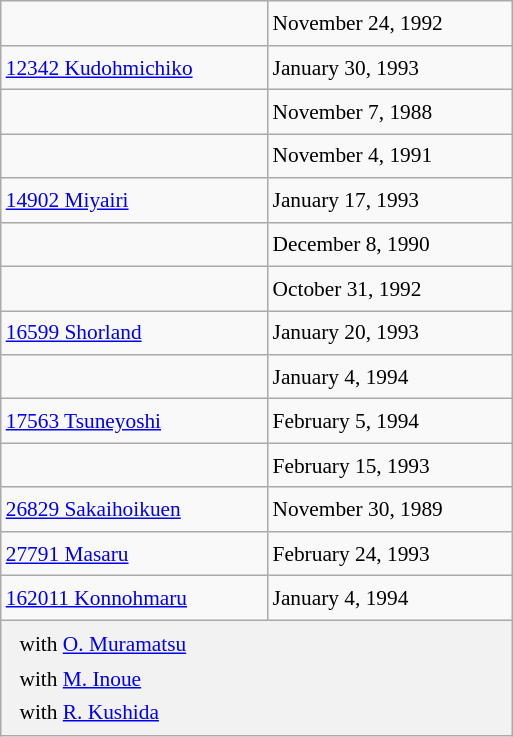<table class="wikitable" style="font-size: 89%; float: left; width: 24em; margin-right: 1em; line-height: 1.6em !important;">
<tr>
<td></td>
<td>November 24, 1992</td>
</tr>
<tr>
<td><a href='#'>12342 Kudohmichiko</a></td>
<td>January 30, 1993</td>
</tr>
<tr>
<td></td>
<td>November 7, 1988</td>
</tr>
<tr>
<td></td>
<td>November 4, 1991</td>
</tr>
<tr>
<td><a href='#'>14902 Miyairi</a></td>
<td>January 17, 1993</td>
</tr>
<tr>
<td></td>
<td>December 8, 1990</td>
</tr>
<tr>
<td></td>
<td>October 31, 1992</td>
</tr>
<tr>
<td><a href='#'>16599 Shorland</a></td>
<td>January 20, 1993</td>
</tr>
<tr>
<td></td>
<td>January 4, 1994</td>
</tr>
<tr>
<td><a href='#'>17563 Tsuneyoshi</a></td>
<td>February 5, 1994</td>
</tr>
<tr>
<td></td>
<td>February 15, 1993</td>
</tr>
<tr>
<td><a href='#'>26829 Sakaihoikuen</a></td>
<td>November 30, 1989</td>
</tr>
<tr>
<td><a href='#'>27791 Masaru</a></td>
<td>February 24, 1993</td>
</tr>
<tr>
<td><a href='#'>162011 Konnohmaru</a></td>
<td>January 4, 1994</td>
</tr>
<tr>
<th colspan=2 style="font-weight: normal; text-align: left; padding: 4px 12px;"> with <a href='#'>O. Muramatsu</a><br> with <a href='#'>M. Inoue</a><br> with <a href='#'>R. Kushida</a></th>
</tr>
</table>
